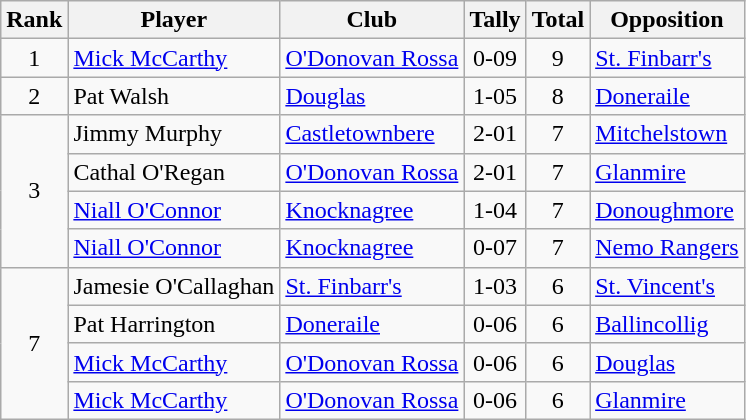<table class="wikitable">
<tr>
<th>Rank</th>
<th>Player</th>
<th>Club</th>
<th>Tally</th>
<th>Total</th>
<th>Opposition</th>
</tr>
<tr>
<td rowspan="1" style="text-align:center;">1</td>
<td><a href='#'>Mick McCarthy</a></td>
<td><a href='#'>O'Donovan Rossa</a></td>
<td align=center>0-09</td>
<td align=center>9</td>
<td><a href='#'>St. Finbarr's</a></td>
</tr>
<tr>
<td rowspan="1" style="text-align:center;">2</td>
<td>Pat Walsh</td>
<td><a href='#'>Douglas</a></td>
<td align=center>1-05</td>
<td align=center>8</td>
<td><a href='#'>Doneraile</a></td>
</tr>
<tr>
<td rowspan="4" style="text-align:center;">3</td>
<td>Jimmy Murphy</td>
<td><a href='#'>Castletownbere</a></td>
<td align=center>2-01</td>
<td align=center>7</td>
<td><a href='#'>Mitchelstown</a></td>
</tr>
<tr>
<td>Cathal O'Regan</td>
<td><a href='#'>O'Donovan Rossa</a></td>
<td align=center>2-01</td>
<td align=center>7</td>
<td><a href='#'>Glanmire</a></td>
</tr>
<tr>
<td><a href='#'>Niall O'Connor</a></td>
<td><a href='#'>Knocknagree</a></td>
<td align=center>1-04</td>
<td align=center>7</td>
<td><a href='#'>Donoughmore</a></td>
</tr>
<tr>
<td><a href='#'>Niall O'Connor</a></td>
<td><a href='#'>Knocknagree</a></td>
<td align=center>0-07</td>
<td align=center>7</td>
<td><a href='#'>Nemo Rangers</a></td>
</tr>
<tr>
<td rowspan="4" style="text-align:center;">7</td>
<td>Jamesie O'Callaghan</td>
<td><a href='#'>St. Finbarr's</a></td>
<td align=center>1-03</td>
<td align=center>6</td>
<td><a href='#'>St. Vincent's</a></td>
</tr>
<tr>
<td>Pat Harrington</td>
<td><a href='#'>Doneraile</a></td>
<td align=center>0-06</td>
<td align=center>6</td>
<td><a href='#'>Ballincollig</a></td>
</tr>
<tr>
<td><a href='#'>Mick McCarthy</a></td>
<td><a href='#'>O'Donovan Rossa</a></td>
<td align=center>0-06</td>
<td align=center>6</td>
<td><a href='#'>Douglas</a></td>
</tr>
<tr>
<td><a href='#'>Mick McCarthy</a></td>
<td><a href='#'>O'Donovan Rossa</a></td>
<td align=center>0-06</td>
<td align=center>6</td>
<td><a href='#'>Glanmire</a></td>
</tr>
</table>
